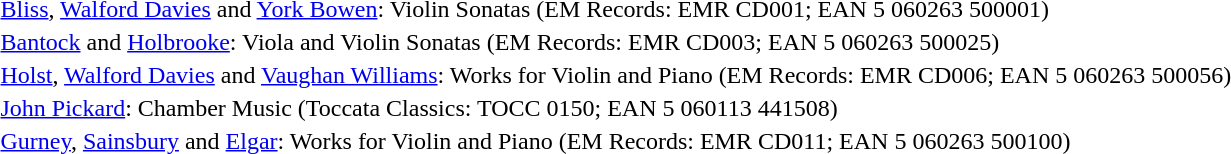<table>
<tr>
<td><a href='#'>Bliss</a>, <a href='#'>Walford Davies</a> and <a href='#'>York Bowen</a>: Violin Sonatas (EM Records: EMR CD001; EAN 5 060263 500001)</td>
</tr>
<tr>
<td><a href='#'>Bantock</a> and <a href='#'>Holbrooke</a>: Viola and Violin Sonatas (EM Records: EMR CD003; EAN 5 060263 500025)</td>
</tr>
<tr>
<td><a href='#'>Holst</a>, <a href='#'>Walford Davies</a> and <a href='#'>Vaughan Williams</a>: Works for Violin and Piano (EM Records: EMR CD006; EAN 5 060263 500056)</td>
</tr>
<tr>
<td><a href='#'>John Pickard</a>: Chamber Music (Toccata Classics: TOCC 0150; EAN 5 060113 441508)</td>
</tr>
<tr>
<td><a href='#'>Gurney</a>, <a href='#'>Sainsbury</a> and <a href='#'>Elgar</a>: Works for Violin and Piano (EM Records: EMR CD011; EAN 5 060263 500100)</td>
</tr>
</table>
